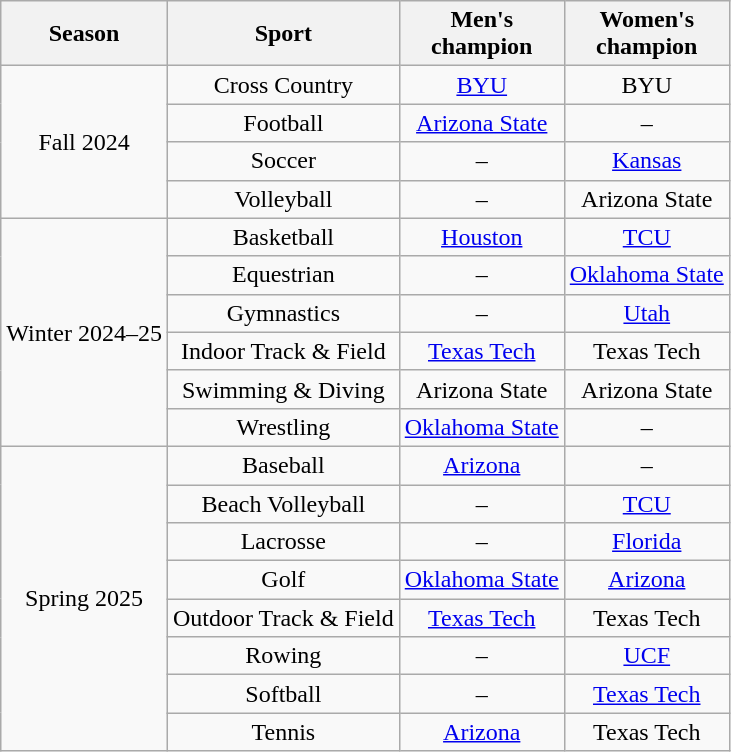<table class="wikitable" style = "text-align: center">
<tr>
<th>Season</th>
<th>Sport</th>
<th>Men's<br>champion</th>
<th>Women's<br>champion</th>
</tr>
<tr>
<td rowspan="4">Fall 2024</td>
<td>Cross Country</td>
<td><a href='#'>BYU</a></td>
<td>BYU</td>
</tr>
<tr>
<td>Football</td>
<td><a href='#'>Arizona State</a></td>
<td>–</td>
</tr>
<tr>
<td>Soccer</td>
<td>–</td>
<td><a href='#'>Kansas</a></td>
</tr>
<tr>
<td>Volleyball</td>
<td>–</td>
<td>Arizona State</td>
</tr>
<tr>
<td rowspan="6">Winter 2024–25</td>
<td>Basketball</td>
<td><a href='#'>Houston</a></td>
<td><a href='#'>TCU</a></td>
</tr>
<tr>
<td>Equestrian</td>
<td>–</td>
<td><a href='#'>Oklahoma State</a></td>
</tr>
<tr>
<td>Gymnastics</td>
<td>–</td>
<td><a href='#'>Utah</a></td>
</tr>
<tr>
<td>Indoor Track & Field</td>
<td><a href='#'>Texas Tech</a></td>
<td>Texas Tech</td>
</tr>
<tr>
<td>Swimming & Diving</td>
<td>Arizona State</td>
<td>Arizona State</td>
</tr>
<tr>
<td>Wrestling</td>
<td><a href='#'>Oklahoma State</a></td>
<td>–</td>
</tr>
<tr>
<td rowspan="8">Spring 2025</td>
<td>Baseball</td>
<td><a href='#'>Arizona</a></td>
<td>–</td>
</tr>
<tr>
<td>Beach Volleyball</td>
<td>–</td>
<td><a href='#'>TCU</a></td>
</tr>
<tr>
<td>Lacrosse</td>
<td>–</td>
<td><a href='#'>Florida</a></td>
</tr>
<tr>
<td>Golf</td>
<td><a href='#'>Oklahoma State</a></td>
<td><a href='#'>Arizona</a></td>
</tr>
<tr>
<td>Outdoor Track & Field</td>
<td><a href='#'>Texas Tech</a></td>
<td>Texas Tech</td>
</tr>
<tr>
<td>Rowing</td>
<td>–</td>
<td><a href='#'>UCF</a></td>
</tr>
<tr>
<td>Softball</td>
<td>–</td>
<td><a href='#'>Texas Tech</a></td>
</tr>
<tr>
<td>Tennis</td>
<td><a href='#'>Arizona</a></td>
<td>Texas Tech</td>
</tr>
</table>
